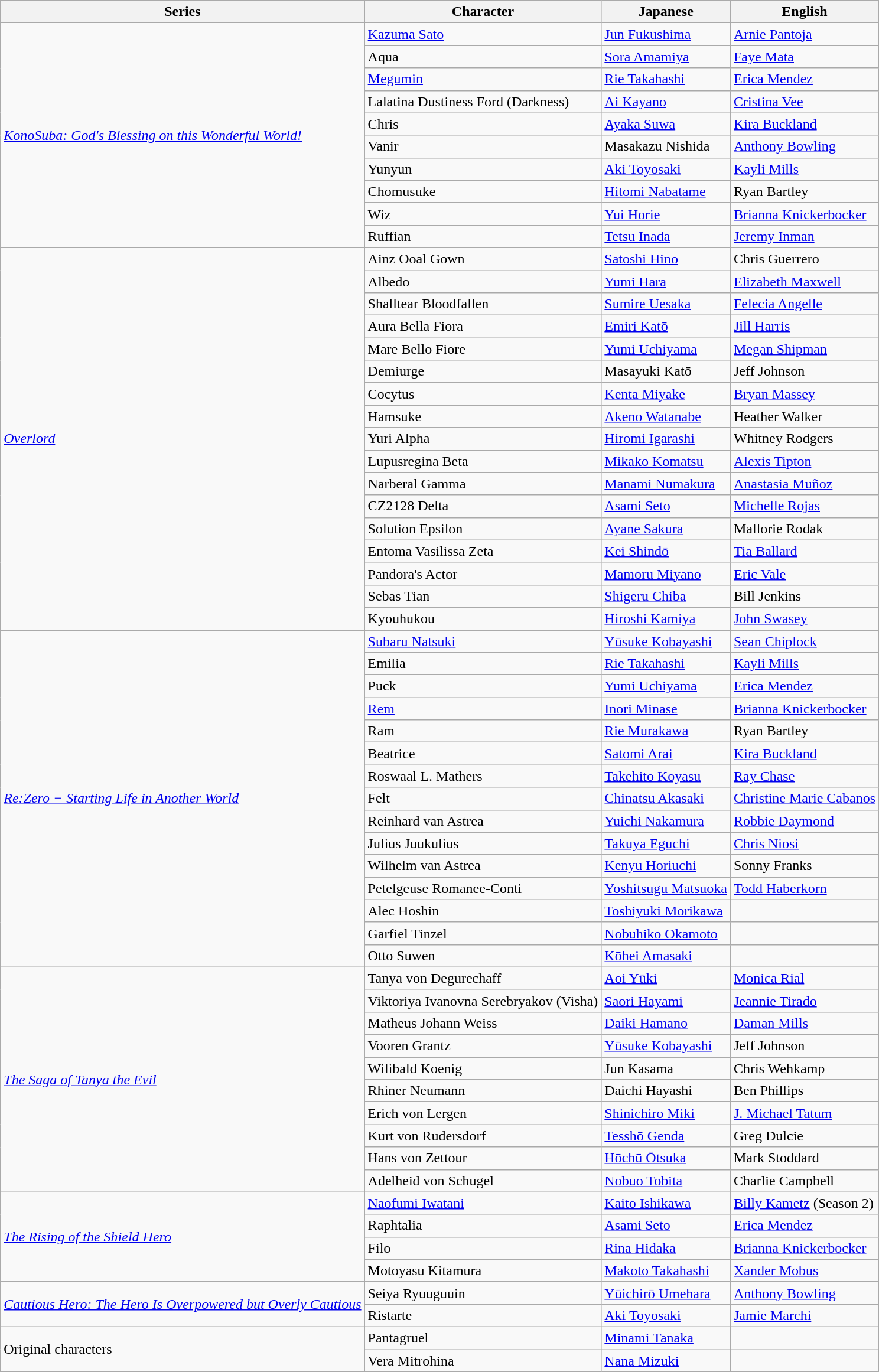<table class="wikitable sortable">
<tr>
<th>Series</th>
<th>Character</th>
<th>Japanese</th>
<th>English</th>
</tr>
<tr>
<td rowspan="10"><em><a href='#'>KonoSuba: God's Blessing on this Wonderful World!</a></em></td>
<td><a href='#'>Kazuma Sato</a></td>
<td><a href='#'>Jun Fukushima</a></td>
<td><a href='#'>Arnie Pantoja</a></td>
</tr>
<tr>
<td>Aqua</td>
<td><a href='#'>Sora Amamiya</a></td>
<td><a href='#'>Faye Mata</a></td>
</tr>
<tr>
<td><a href='#'>Megumin</a></td>
<td><a href='#'>Rie Takahashi</a></td>
<td><a href='#'>Erica Mendez</a></td>
</tr>
<tr>
<td>Lalatina Dustiness Ford (Darkness)</td>
<td><a href='#'>Ai Kayano</a></td>
<td><a href='#'>Cristina Vee</a></td>
</tr>
<tr>
<td>Chris</td>
<td><a href='#'>Ayaka Suwa</a></td>
<td><a href='#'>Kira Buckland</a></td>
</tr>
<tr>
<td>Vanir</td>
<td>Masakazu Nishida</td>
<td><a href='#'>Anthony Bowling</a></td>
</tr>
<tr>
<td>Yunyun</td>
<td><a href='#'>Aki Toyosaki</a></td>
<td><a href='#'>Kayli Mills</a></td>
</tr>
<tr>
<td>Chomusuke</td>
<td><a href='#'>Hitomi Nabatame</a></td>
<td>Ryan Bartley</td>
</tr>
<tr>
<td>Wiz</td>
<td><a href='#'>Yui Horie</a></td>
<td><a href='#'>Brianna Knickerbocker</a></td>
</tr>
<tr>
<td>Ruffian</td>
<td><a href='#'>Tetsu Inada</a></td>
<td><a href='#'>Jeremy Inman</a></td>
</tr>
<tr>
<td rowspan="17"><em><a href='#'>Overlord</a></em></td>
<td>Ainz Ooal Gown</td>
<td><a href='#'>Satoshi Hino</a></td>
<td>Chris Guerrero</td>
</tr>
<tr>
<td>Albedo</td>
<td><a href='#'>Yumi Hara</a></td>
<td><a href='#'>Elizabeth Maxwell</a></td>
</tr>
<tr>
<td>Shalltear Bloodfallen</td>
<td><a href='#'>Sumire Uesaka</a></td>
<td><a href='#'>Felecia Angelle</a></td>
</tr>
<tr>
<td>Aura Bella Fiora</td>
<td><a href='#'>Emiri Katō</a></td>
<td><a href='#'>Jill Harris</a></td>
</tr>
<tr>
<td>Mare Bello Fiore</td>
<td><a href='#'>Yumi Uchiyama</a></td>
<td><a href='#'>Megan Shipman</a></td>
</tr>
<tr>
<td>Demiurge</td>
<td>Masayuki Katō</td>
<td>Jeff Johnson</td>
</tr>
<tr>
<td>Cocytus</td>
<td><a href='#'>Kenta Miyake</a></td>
<td><a href='#'>Bryan Massey</a></td>
</tr>
<tr>
<td>Hamsuke</td>
<td><a href='#'>Akeno Watanabe</a></td>
<td>Heather Walker</td>
</tr>
<tr>
<td>Yuri Alpha</td>
<td><a href='#'>Hiromi Igarashi</a></td>
<td>Whitney Rodgers</td>
</tr>
<tr>
<td>Lupusregina Beta</td>
<td><a href='#'>Mikako Komatsu</a></td>
<td><a href='#'>Alexis Tipton</a></td>
</tr>
<tr>
<td>Narberal Gamma</td>
<td><a href='#'>Manami Numakura</a></td>
<td><a href='#'>Anastasia Muñoz</a></td>
</tr>
<tr>
<td>CZ2128 Delta</td>
<td><a href='#'>Asami Seto</a></td>
<td><a href='#'>Michelle Rojas</a></td>
</tr>
<tr>
<td>Solution Epsilon</td>
<td><a href='#'>Ayane Sakura</a></td>
<td>Mallorie Rodak</td>
</tr>
<tr>
<td>Entoma Vasilissa Zeta</td>
<td><a href='#'>Kei Shindō</a></td>
<td><a href='#'>Tia Ballard</a></td>
</tr>
<tr>
<td>Pandora's Actor</td>
<td><a href='#'>Mamoru Miyano</a></td>
<td><a href='#'>Eric Vale</a></td>
</tr>
<tr>
<td>Sebas Tian</td>
<td><a href='#'>Shigeru Chiba</a></td>
<td>Bill Jenkins</td>
</tr>
<tr>
<td>Kyouhukou</td>
<td><a href='#'>Hiroshi Kamiya</a></td>
<td><a href='#'>John Swasey</a></td>
</tr>
<tr>
<td rowspan="15"><em><a href='#'>Re:Zero − Starting Life in Another World</a></em></td>
<td><a href='#'>Subaru Natsuki</a></td>
<td><a href='#'>Yūsuke Kobayashi</a></td>
<td><a href='#'>Sean Chiplock</a></td>
</tr>
<tr>
<td>Emilia</td>
<td><a href='#'>Rie Takahashi</a></td>
<td><a href='#'>Kayli Mills</a></td>
</tr>
<tr>
<td>Puck</td>
<td><a href='#'>Yumi Uchiyama</a></td>
<td><a href='#'>Erica Mendez</a></td>
</tr>
<tr>
<td><a href='#'>Rem</a></td>
<td><a href='#'>Inori Minase</a></td>
<td><a href='#'>Brianna Knickerbocker</a></td>
</tr>
<tr>
<td>Ram</td>
<td><a href='#'>Rie Murakawa</a></td>
<td>Ryan Bartley</td>
</tr>
<tr>
<td>Beatrice</td>
<td><a href='#'>Satomi Arai</a></td>
<td><a href='#'>Kira Buckland</a></td>
</tr>
<tr>
<td>Roswaal L. Mathers</td>
<td><a href='#'>Takehito Koyasu</a></td>
<td><a href='#'>Ray Chase</a></td>
</tr>
<tr>
<td>Felt</td>
<td><a href='#'>Chinatsu Akasaki</a></td>
<td><a href='#'>Christine Marie Cabanos</a></td>
</tr>
<tr>
<td>Reinhard van Astrea</td>
<td><a href='#'>Yuichi Nakamura</a></td>
<td><a href='#'>Robbie Daymond</a></td>
</tr>
<tr>
<td>Julius Juukulius</td>
<td><a href='#'>Takuya Eguchi</a></td>
<td><a href='#'>Chris Niosi</a></td>
</tr>
<tr>
<td>Wilhelm van Astrea</td>
<td><a href='#'>Kenyu Horiuchi</a></td>
<td>Sonny Franks</td>
</tr>
<tr>
<td>Petelgeuse Romanee-Conti</td>
<td><a href='#'>Yoshitsugu Matsuoka</a></td>
<td><a href='#'>Todd Haberkorn</a></td>
</tr>
<tr>
<td>Alec Hoshin</td>
<td><a href='#'>Toshiyuki Morikawa</a></td>
<td></td>
</tr>
<tr>
<td>Garfiel Tinzel</td>
<td><a href='#'>Nobuhiko Okamoto</a></td>
<td></td>
</tr>
<tr>
<td>Otto Suwen</td>
<td><a href='#'>Kōhei Amasaki</a></td>
<td></td>
</tr>
<tr>
<td rowspan="10"><em><a href='#'>The Saga of Tanya the Evil</a></em></td>
<td>Tanya von Degurechaff</td>
<td><a href='#'>Aoi Yūki</a></td>
<td><a href='#'>Monica Rial</a></td>
</tr>
<tr>
<td>Viktoriya Ivanovna Serebryakov (Visha)</td>
<td><a href='#'>Saori Hayami</a></td>
<td><a href='#'>Jeannie Tirado</a></td>
</tr>
<tr>
<td>Matheus Johann Weiss</td>
<td><a href='#'>Daiki Hamano</a></td>
<td><a href='#'>Daman Mills</a></td>
</tr>
<tr>
<td>Vooren Grantz</td>
<td><a href='#'>Yūsuke Kobayashi</a></td>
<td>Jeff Johnson</td>
</tr>
<tr>
<td>Wilibald Koenig</td>
<td>Jun Kasama</td>
<td>Chris Wehkamp</td>
</tr>
<tr>
<td>Rhiner Neumann</td>
<td>Daichi Hayashi</td>
<td>Ben Phillips</td>
</tr>
<tr>
<td>Erich von Lergen</td>
<td><a href='#'>Shinichiro Miki</a></td>
<td><a href='#'>J. Michael Tatum</a></td>
</tr>
<tr>
<td>Kurt von Rudersdorf</td>
<td><a href='#'>Tesshō Genda</a></td>
<td>Greg Dulcie</td>
</tr>
<tr>
<td>Hans von Zettour</td>
<td><a href='#'>Hōchū Ōtsuka</a></td>
<td>Mark Stoddard</td>
</tr>
<tr>
<td>Adelheid von Schugel</td>
<td><a href='#'>Nobuo Tobita</a></td>
<td>Charlie Campbell</td>
</tr>
<tr>
<td rowspan="4"><em><a href='#'>The Rising of the Shield Hero</a></em></td>
<td><a href='#'>Naofumi Iwatani</a></td>
<td><a href='#'>Kaito Ishikawa</a></td>
<td><a href='#'>Billy Kametz</a> (Season 2)</td>
</tr>
<tr>
<td>Raphtalia</td>
<td><a href='#'>Asami Seto</a></td>
<td><a href='#'>Erica Mendez</a></td>
</tr>
<tr>
<td>Filo</td>
<td><a href='#'>Rina Hidaka</a></td>
<td><a href='#'>Brianna Knickerbocker</a></td>
</tr>
<tr>
<td>Motoyasu Kitamura</td>
<td><a href='#'>Makoto Takahashi</a></td>
<td><a href='#'>Xander Mobus</a></td>
</tr>
<tr>
<td rowspan="2"><em><a href='#'>Cautious Hero: The Hero Is Overpowered but Overly Cautious</a></em></td>
<td>Seiya Ryuuguuin</td>
<td><a href='#'>Yūichirō Umehara</a></td>
<td><a href='#'>Anthony Bowling</a></td>
</tr>
<tr>
<td>Ristarte</td>
<td><a href='#'>Aki Toyosaki</a></td>
<td><a href='#'>Jamie Marchi</a></td>
</tr>
<tr>
<td rowspan="2">Original characters</td>
<td>Pantagruel</td>
<td><a href='#'>Minami Tanaka</a></td>
<td></td>
</tr>
<tr>
<td>Vera Mitrohina</td>
<td><a href='#'>Nana Mizuki</a></td>
<td></td>
</tr>
</table>
